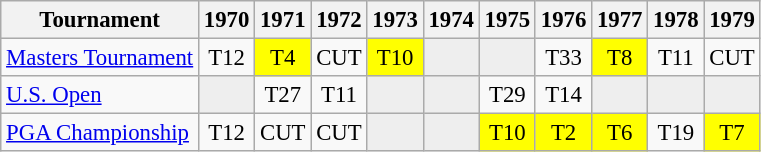<table class="wikitable" style="font-size:95%;text-align:center;">
<tr>
<th>Tournament</th>
<th>1970</th>
<th>1971</th>
<th>1972</th>
<th>1973</th>
<th>1974</th>
<th>1975</th>
<th>1976</th>
<th>1977</th>
<th>1978</th>
<th>1979</th>
</tr>
<tr>
<td align=left><a href='#'>Masters Tournament</a></td>
<td>T12</td>
<td style="background:yellow;">T4</td>
<td>CUT</td>
<td style="background:yellow;">T10</td>
<td style="background:#eeeeee;"></td>
<td style="background:#eeeeee;"></td>
<td>T33</td>
<td style="background:yellow;">T8</td>
<td>T11</td>
<td>CUT</td>
</tr>
<tr>
<td align=left><a href='#'>U.S. Open</a></td>
<td style="background:#eeeeee;"></td>
<td>T27</td>
<td>T11</td>
<td style="background:#eeeeee;"></td>
<td style="background:#eeeeee;"></td>
<td>T29</td>
<td>T14</td>
<td style="background:#eeeeee;"></td>
<td style="background:#eeeeee;"></td>
<td style="background:#eeeeee;"></td>
</tr>
<tr>
<td align=left><a href='#'>PGA Championship</a></td>
<td>T12</td>
<td>CUT</td>
<td>CUT</td>
<td style="background:#eeeeee;"></td>
<td style="background:#eeeeee;"></td>
<td style="background:yellow;">T10</td>
<td style="background:yellow;">T2</td>
<td style="background:yellow;">T6</td>
<td>T19</td>
<td style="background:yellow;">T7</td>
</tr>
</table>
